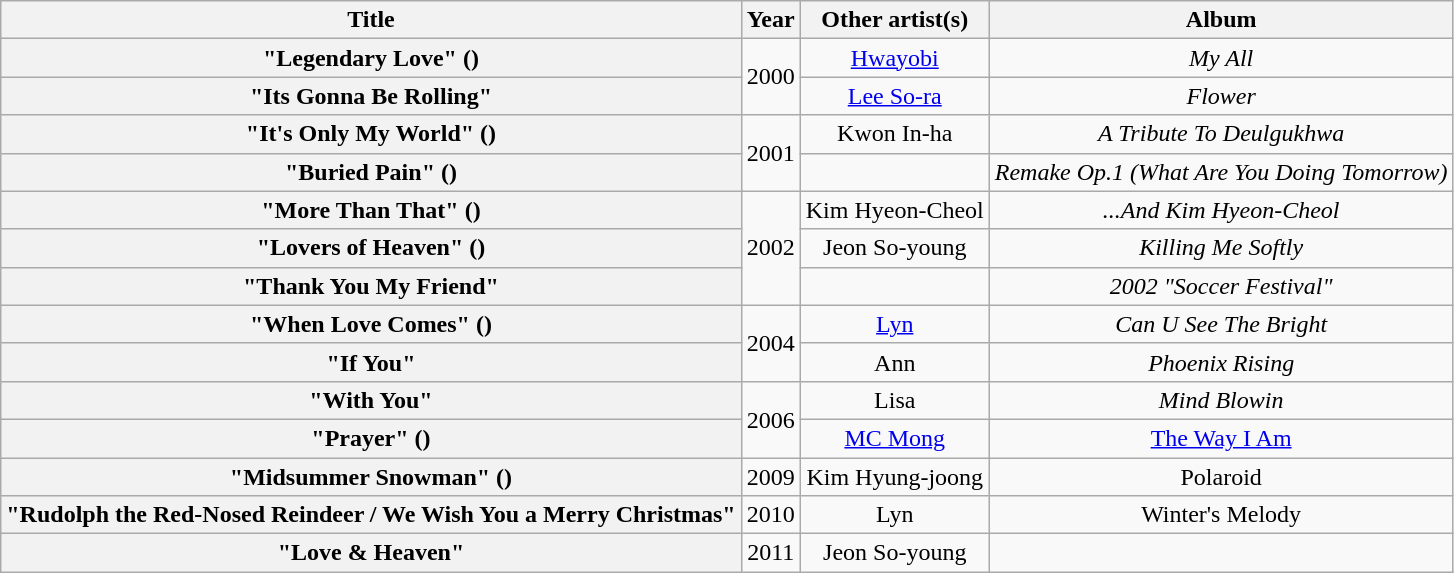<table class="wikitable plainrowheaders" style="text-align:center;">
<tr>
<th scope="col">Title</th>
<th scope="col">Year</th>
<th scope="col">Other artist(s)</th>
<th scope="col">Album</th>
</tr>
<tr>
<th scope="row">"Legendary Love" ()</th>
<td rowspan="2">2000</td>
<td><a href='#'>Hwayobi</a></td>
<td><em>My All</em></td>
</tr>
<tr>
<th scope="row">"Its Gonna Be Rolling"</th>
<td><a href='#'>Lee So-ra</a></td>
<td><em>Flower</em></td>
</tr>
<tr>
<th scope="row">"It's Only My World" ()</th>
<td rowspan="2">2001</td>
<td>Kwon In-ha</td>
<td><em>A Tribute To Deulgukhwa</em></td>
</tr>
<tr>
<th scope="row">"Buried Pain" ()</th>
<td></td>
<td><em>Remake Op.1 (What Are You Doing Tomorrow)</em></td>
</tr>
<tr>
<th scope="row">"More Than That" ()</th>
<td rowspan="3">2002</td>
<td>Kim Hyeon-Cheol</td>
<td><em>...And Kim Hyeon-Cheol</em></td>
</tr>
<tr>
<th scope="row">"Lovers of Heaven" ()</th>
<td>Jeon So-young</td>
<td><em>Killing Me Softly</em></td>
</tr>
<tr>
<th scope="row">"Thank You My Friend"</th>
<td></td>
<td><em>2002 "Soccer Festival"</em></td>
</tr>
<tr>
<th scope="row">"When Love Comes" ()</th>
<td rowspan="2">2004</td>
<td><a href='#'>Lyn</a></td>
<td><em>Can U See The Bright</em></td>
</tr>
<tr>
<th scope="row">"If You"</th>
<td>Ann</td>
<td><em>Phoenix Rising</em></td>
</tr>
<tr>
<th scope="row">"With You"</th>
<td rowspan="2">2006</td>
<td>Lisa</td>
<td><em>Mind Blowin<strong></td>
</tr>
<tr>
<th scope="row">"Prayer" ()</th>
<td><a href='#'>MC Mong</a></td>
<td></em><a href='#'>The Way I Am</a><em></td>
</tr>
<tr>
<th scope="row">"Midsummer Snowman" ()</th>
<td>2009</td>
<td>Kim Hyung-joong</td>
<td></em>Polaroid<em></td>
</tr>
<tr>
<th scope="row">"Rudolph the Red-Nosed Reindeer / We Wish You a Merry Christmas"</th>
<td>2010</td>
<td>Lyn</td>
<td></em>Winter's Melody<em></td>
</tr>
<tr>
<th scope="row">"Love & Heaven"</th>
<td>2011</td>
<td>Jeon So-young</td>
<td></td>
</tr>
</table>
